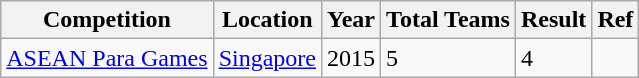<table class="wikitable">
<tr>
<th>Competition</th>
<th>Location</th>
<th>Year</th>
<th>Total Teams</th>
<th>Result</th>
<th>Ref</th>
</tr>
<tr>
<td><a href='#'>ASEAN Para Games</a></td>
<td><a href='#'>Singapore</a></td>
<td>2015</td>
<td>5</td>
<td>4</td>
<td></td>
</tr>
</table>
